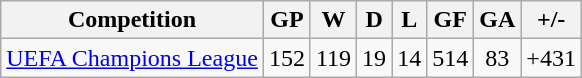<table class="wikitable" style="text-align:center">
<tr>
<th>Competition</th>
<th>GP</th>
<th>W</th>
<th>D</th>
<th>L</th>
<th>GF</th>
<th>GA</th>
<th>+/-</th>
</tr>
<tr>
<td><a href='#'>UEFA Champions League</a></td>
<td>152</td>
<td>119</td>
<td>19</td>
<td>14</td>
<td>514</td>
<td>83</td>
<td>+431</td>
</tr>
</table>
